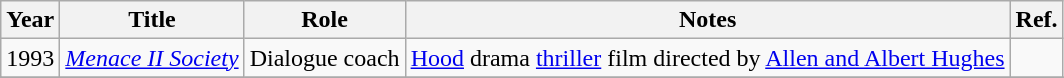<table class="wikitable sortable">
<tr>
<th>Year</th>
<th>Title</th>
<th>Role</th>
<th>Notes</th>
<th>Ref.</th>
</tr>
<tr>
<td>1993</td>
<td><em><a href='#'>Menace II Society</a></em></td>
<td>Dialogue coach</td>
<td><a href='#'>Hood</a> drama <a href='#'>thriller</a> film directed by <a href='#'>Allen and Albert Hughes</a></td>
<td></td>
</tr>
<tr>
</tr>
<tr>
</tr>
</table>
